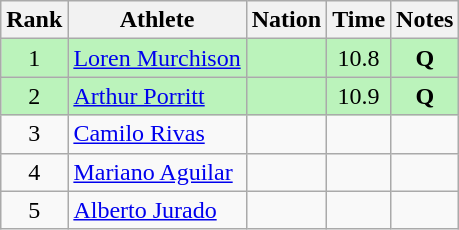<table class="wikitable sortable" style="text-align:center">
<tr>
<th>Rank</th>
<th>Athlete</th>
<th>Nation</th>
<th>Time</th>
<th>Notes</th>
</tr>
<tr bgcolor=bbf3bb>
<td>1</td>
<td align="left"><a href='#'>Loren Murchison</a></td>
<td align="left"></td>
<td>10.8</td>
<td><strong>Q</strong></td>
</tr>
<tr bgcolor=bbf3bb>
<td>2</td>
<td align="left"><a href='#'>Arthur Porritt</a></td>
<td align="left"></td>
<td>10.9</td>
<td><strong>Q</strong></td>
</tr>
<tr>
<td>3</td>
<td align="left"><a href='#'>Camilo Rivas</a></td>
<td align="left"></td>
<td></td>
<td></td>
</tr>
<tr>
<td>4</td>
<td align="left"><a href='#'>Mariano Aguilar</a></td>
<td align="left"></td>
<td></td>
<td></td>
</tr>
<tr>
<td>5</td>
<td align="left"><a href='#'>Alberto Jurado</a></td>
<td align="left"></td>
<td></td>
<td></td>
</tr>
</table>
